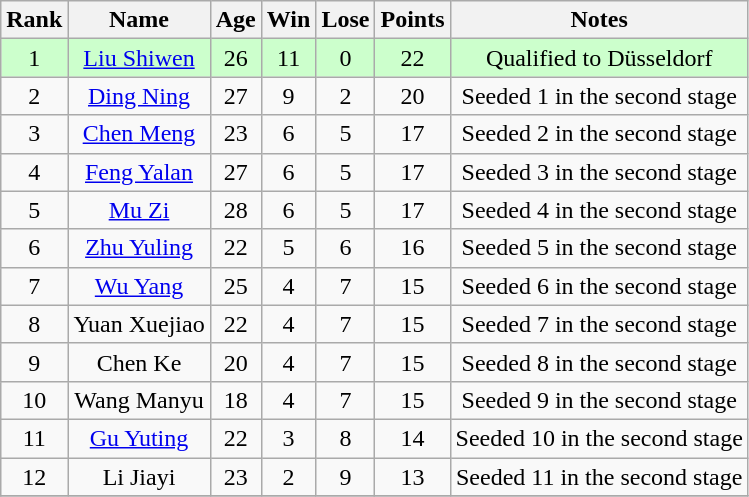<table class="wikitable" style="text-align: center;">
<tr>
<th>Rank</th>
<th>Name</th>
<th>Age</th>
<th>Win</th>
<th>Lose</th>
<th>Points</th>
<th>Notes</th>
</tr>
<tr>
<td bgcolor=#CCFFCC>1</td>
<td bgcolor=#CCFFCC><a href='#'>Liu Shiwen</a></td>
<td bgcolor=#CCFFCC>26</td>
<td bgcolor=#CCFFCC>11</td>
<td bgcolor=#CCFFCC>0</td>
<td bgcolor=#CCFFCC>22</td>
<td bgcolor=#CCFFCC>Qualified to Düsseldorf</td>
</tr>
<tr>
<td>2</td>
<td><a href='#'>Ding Ning</a></td>
<td>27</td>
<td>9</td>
<td>2</td>
<td>20</td>
<td>Seeded 1 in the second stage</td>
</tr>
<tr>
<td>3</td>
<td><a href='#'>Chen Meng</a></td>
<td>23</td>
<td>6</td>
<td>5</td>
<td>17</td>
<td>Seeded 2 in the second stage</td>
</tr>
<tr>
<td>4</td>
<td><a href='#'>Feng Yalan</a></td>
<td>27</td>
<td>6</td>
<td>5</td>
<td>17</td>
<td>Seeded 3 in the second stage</td>
</tr>
<tr>
<td>5</td>
<td><a href='#'>Mu Zi</a></td>
<td>28</td>
<td>6</td>
<td>5</td>
<td>17</td>
<td>Seeded 4 in the second stage</td>
</tr>
<tr>
<td>6</td>
<td><a href='#'>Zhu Yuling</a></td>
<td>22</td>
<td>5</td>
<td>6</td>
<td>16</td>
<td>Seeded 5 in the second stage</td>
</tr>
<tr>
<td>7</td>
<td><a href='#'>Wu Yang</a></td>
<td>25</td>
<td>4</td>
<td>7</td>
<td>15</td>
<td>Seeded 6 in the second stage</td>
</tr>
<tr>
<td>8</td>
<td>Yuan Xuejiao</td>
<td>22</td>
<td>4</td>
<td>7</td>
<td>15</td>
<td>Seeded 7 in the second stage</td>
</tr>
<tr>
<td>9</td>
<td>Chen Ke</td>
<td>20</td>
<td>4</td>
<td>7</td>
<td>15</td>
<td>Seeded 8 in the second stage</td>
</tr>
<tr>
<td>10</td>
<td>Wang Manyu</td>
<td>18</td>
<td>4</td>
<td>7</td>
<td>15</td>
<td>Seeded 9 in the second stage</td>
</tr>
<tr>
<td>11</td>
<td><a href='#'>Gu Yuting</a></td>
<td>22</td>
<td>3</td>
<td>8</td>
<td>14</td>
<td>Seeded 10 in the second stage</td>
</tr>
<tr>
<td>12</td>
<td>Li Jiayi</td>
<td>23</td>
<td>2</td>
<td>9</td>
<td>13</td>
<td>Seeded 11 in the second stage</td>
</tr>
<tr>
</tr>
</table>
